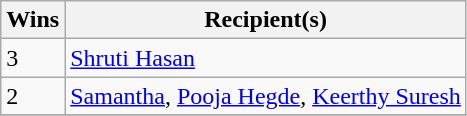<table class="wikitable">
<tr>
<th>Wins</th>
<th>Recipient(s)</th>
</tr>
<tr>
<td>3</td>
<td><a href='#'>Shruti Hasan</a></td>
</tr>
<tr>
<td>2</td>
<td><a href='#'>Samantha</a>, <a href='#'>Pooja Hegde</a>, <a href='#'>Keerthy Suresh</a></td>
</tr>
<tr>
</tr>
</table>
